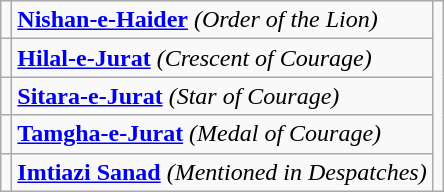<table class="wikitable">
<tr>
<td></td>
<td><strong><a href='#'>Nishan-e-Haider</a></strong> <em>(Order of the Lion)</em></td>
<td rowspan="5"></td>
</tr>
<tr>
<td></td>
<td><strong><a href='#'>Hilal-e-Jurat</a></strong> <em>(Crescent of Courage)</em></td>
</tr>
<tr>
<td></td>
<td><strong><a href='#'>Sitara-e-Jurat</a></strong> <em>(Star of Courage)</em></td>
</tr>
<tr>
<td></td>
<td><strong><a href='#'>Tamgha-e-Jurat</a></strong> <em>(Medal of Courage)</em></td>
</tr>
<tr>
<td></td>
<td><strong><a href='#'>Imtiazi Sanad</a></strong> <em>(Mentioned in Despatches)</em></td>
</tr>
</table>
